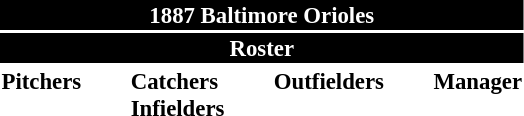<table class="toccolours" style="font-size: 95%;">
<tr>
<th colspan="10" style="background-color: black; color: white; text-align: center;">1887 Baltimore Orioles</th>
</tr>
<tr>
<td colspan="10" style="background-color: black; color: white; text-align: center;"><strong>Roster</strong></td>
</tr>
<tr>
<td valign="top"><strong>Pitchers</strong><br>




</td>
<td width="25px"></td>
<td valign="top"><strong>Catchers</strong><br>


<strong>Infielders</strong>



</td>
<td width="25px"></td>
<td valign="top"><strong>Outfielders</strong><br>


</td>
<td width="25px"></td>
<td valign="top"><strong>Manager</strong><br></td>
</tr>
</table>
